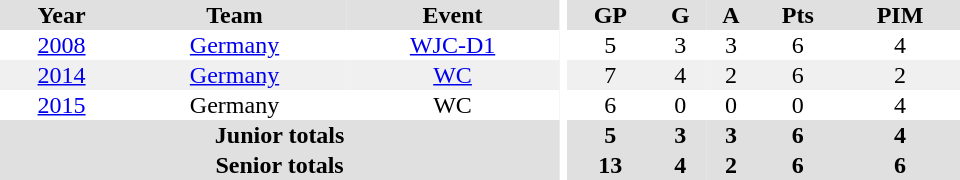<table border="0" cellpadding="1" cellspacing="0" ID="Table3" style="text-align:center; width:40em">
<tr ALIGN="center" bgcolor="#e0e0e0">
<th>Year</th>
<th>Team</th>
<th>Event</th>
<th rowspan="99" bgcolor="#ffffff"></th>
<th>GP</th>
<th>G</th>
<th>A</th>
<th>Pts</th>
<th>PIM</th>
</tr>
<tr ALIGN="center">
<td><a href='#'>2008</a></td>
<td><a href='#'>Germany</a></td>
<td><a href='#'>WJC-D1</a></td>
<td>5</td>
<td>3</td>
<td>3</td>
<td>6</td>
<td>4</td>
</tr>
<tr ALIGN="center" bgcolor="#f0f0f0">
<td><a href='#'>2014</a></td>
<td><a href='#'>Germany</a></td>
<td><a href='#'>WC</a></td>
<td>7</td>
<td>4</td>
<td>2</td>
<td>6</td>
<td>2</td>
</tr>
<tr ALIGN="center">
<td><a href='#'>2015</a></td>
<td>Germany</td>
<td>WC</td>
<td>6</td>
<td>0</td>
<td>0</td>
<td>0</td>
<td>4</td>
</tr>
<tr bgcolor="#e0e0e0">
<th colspan="3">Junior totals</th>
<th>5</th>
<th>3</th>
<th>3</th>
<th>6</th>
<th>4</th>
</tr>
<tr bgcolor="#e0e0e0">
<th colspan="3">Senior totals</th>
<th>13</th>
<th>4</th>
<th>2</th>
<th>6</th>
<th>6</th>
</tr>
</table>
